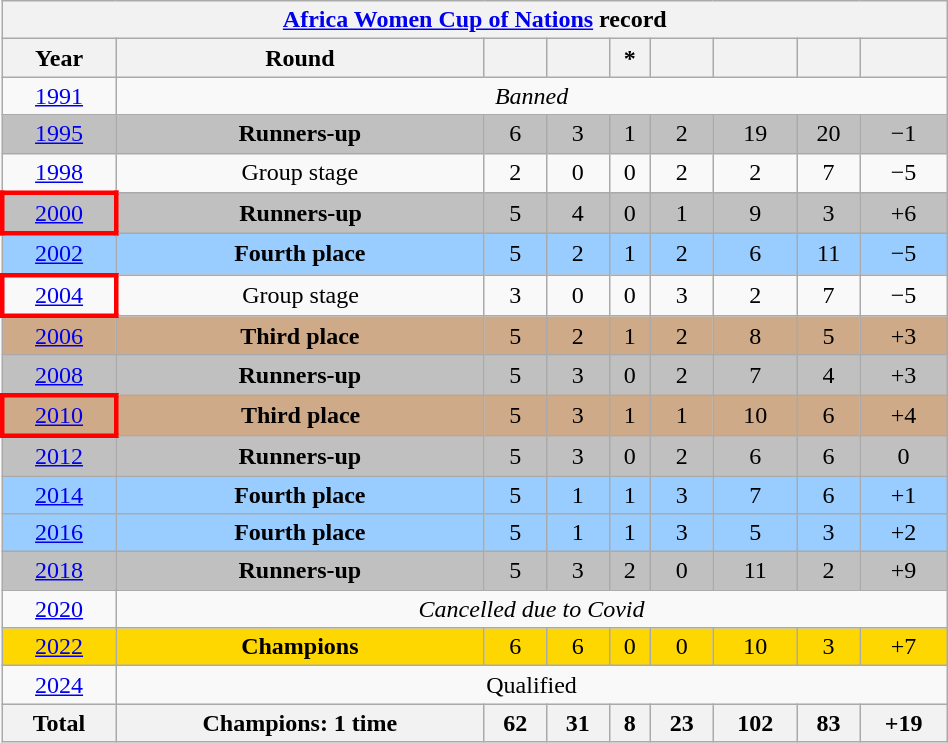<table class="wikitable" style="text-align: center; width:50%;">
<tr>
<th colspan=10><a href='#'>Africa Women Cup of Nations</a> record</th>
</tr>
<tr>
<th>Year</th>
<th>Round</th>
<th></th>
<th></th>
<th>*</th>
<th></th>
<th></th>
<th></th>
<th></th>
</tr>
<tr>
<td><a href='#'>1991</a></td>
<td colspan=8><em>Banned</em></td>
</tr>
<tr bgcolor=silver>
<td><a href='#'>1995</a></td>
<td><strong>Runners-up</strong></td>
<td>6</td>
<td>3</td>
<td>1</td>
<td>2</td>
<td>19</td>
<td>20</td>
<td>−1</td>
</tr>
<tr>
<td> <a href='#'>1998</a></td>
<td>Group stage</td>
<td>2</td>
<td>0</td>
<td>0</td>
<td>2</td>
<td>2</td>
<td>7</td>
<td>−5</td>
</tr>
<tr bgcolor=silver>
<td style="border: 3px solid red"> <a href='#'>2000</a></td>
<td><strong>Runners-up</strong></td>
<td>5</td>
<td>4</td>
<td>0</td>
<td>1</td>
<td>9</td>
<td>3</td>
<td>+6</td>
</tr>
<tr bgcolor=#9acdff>
<td> <a href='#'>2002</a></td>
<td><strong>Fourth place</strong></td>
<td>5</td>
<td>2</td>
<td>1</td>
<td>2</td>
<td>6</td>
<td>11</td>
<td>−5</td>
</tr>
<tr>
<td style="border: 3px solid red"> <a href='#'>2004</a></td>
<td>Group stage</td>
<td>3</td>
<td>0</td>
<td>0</td>
<td>3</td>
<td>2</td>
<td>7</td>
<td>−5</td>
</tr>
<tr bgcolor=cfaa88>
<td> <a href='#'>2006</a></td>
<td><strong>Third place</strong></td>
<td>5</td>
<td>2</td>
<td>1</td>
<td>2</td>
<td>8</td>
<td>5</td>
<td>+3</td>
</tr>
<tr bgcolor=silver>
<td> <a href='#'>2008</a></td>
<td><strong>Runners-up</strong></td>
<td>5</td>
<td>3</td>
<td>0</td>
<td>2</td>
<td>7</td>
<td>4</td>
<td>+3</td>
</tr>
<tr bgcolor=cfaa88>
<td style="border: 3px solid red"> <a href='#'>2010</a></td>
<td><strong>Third place</strong></td>
<td>5</td>
<td>3</td>
<td>1</td>
<td>1</td>
<td>10</td>
<td>6</td>
<td>+4</td>
</tr>
<tr bgcolor=silver>
<td> <a href='#'>2012</a></td>
<td><strong>Runners-up</strong></td>
<td>5</td>
<td>3</td>
<td>0</td>
<td>2</td>
<td>6</td>
<td>6</td>
<td>0</td>
</tr>
<tr bgcolor=#9acdff>
<td> <a href='#'>2014</a></td>
<td><strong>Fourth place</strong></td>
<td>5</td>
<td>1</td>
<td>1</td>
<td>3</td>
<td>7</td>
<td>6</td>
<td>+1</td>
</tr>
<tr bgcolor=#9acdff>
<td> <a href='#'>2016</a></td>
<td><strong>Fourth place</strong></td>
<td>5</td>
<td>1</td>
<td>1</td>
<td>3</td>
<td>5</td>
<td>3</td>
<td>+2</td>
</tr>
<tr bgcolor=silver>
<td> <a href='#'>2018</a></td>
<td><strong>Runners-up</strong></td>
<td>5</td>
<td>3</td>
<td>2</td>
<td>0</td>
<td>11</td>
<td>2</td>
<td>+9</td>
</tr>
<tr>
<td> <a href='#'>2020</a></td>
<td colspan=8><em>Cancelled due to Covid</em></td>
</tr>
<tr bgcolor=#FFD700>
<td> <a href='#'>2022</a></td>
<td><strong>Champions</strong></td>
<td>6</td>
<td>6</td>
<td>0</td>
<td>0</td>
<td>10</td>
<td>3</td>
<td>+7</td>
</tr>
<tr>
<td> <a href='#'>2024</a></td>
<td colspan=8>Qualified</td>
</tr>
<tr>
<th>Total</th>
<th>Champions: 1 time</th>
<th>62</th>
<th>31</th>
<th>8</th>
<th>23</th>
<th>102</th>
<th>83</th>
<th>+19</th>
</tr>
</table>
